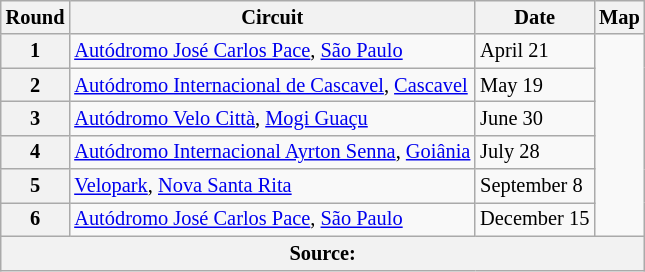<table class="wikitable" style="font-size: 85%;">
<tr>
<th>Round</th>
<th>Circuit</th>
<th>Date</th>
<th>Map</th>
</tr>
<tr>
<th>1</th>
<td> <a href='#'>Autódromo José Carlos Pace</a>, <a href='#'>São Paulo</a></td>
<td>April 21</td>
<td rowspan=6></td>
</tr>
<tr>
<th>2</th>
<td> <a href='#'>Autódromo Internacional de Cascavel</a>, <a href='#'>Cascavel</a></td>
<td>May 19</td>
</tr>
<tr>
<th>3</th>
<td> <a href='#'>Autódromo Velo Città</a>, <a href='#'>Mogi Guaçu</a></td>
<td>June 30</td>
</tr>
<tr>
<th>4</th>
<td> <a href='#'>Autódromo Internacional Ayrton Senna</a>, <a href='#'>Goiânia</a></td>
<td>July 28</td>
</tr>
<tr>
<th>5</th>
<td> <a href='#'>Velopark</a>, <a href='#'>Nova Santa Rita</a></td>
<td>September 8</td>
</tr>
<tr>
<th>6</th>
<td> <a href='#'>Autódromo José Carlos Pace</a>, <a href='#'>São Paulo</a></td>
<td>December 15</td>
</tr>
<tr>
<th colspan=4>Source:</th>
</tr>
</table>
